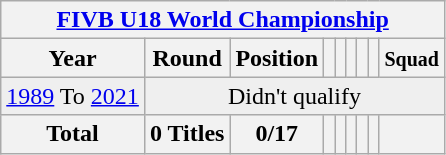<table class="wikitable" style="text-align: center;">
<tr>
<th colspan=9><a href='#'>FIVB U18 World Championship</a></th>
</tr>
<tr>
<th>Year</th>
<th>Round</th>
<th>Position</th>
<th></th>
<th></th>
<th></th>
<th></th>
<th></th>
<th><small>Squad</small></th>
</tr>
<tr bgcolor="efefef">
<td> <a href='#'>1989</a> To   <a href='#'>2021</a></td>
<td colspan="8" rowspan=1>Didn't qualify</td>
</tr>
<tr>
<th>Total</th>
<th>0 Titles</th>
<th>0/17</th>
<th></th>
<th></th>
<th></th>
<th></th>
<th></th>
<th></th>
</tr>
</table>
